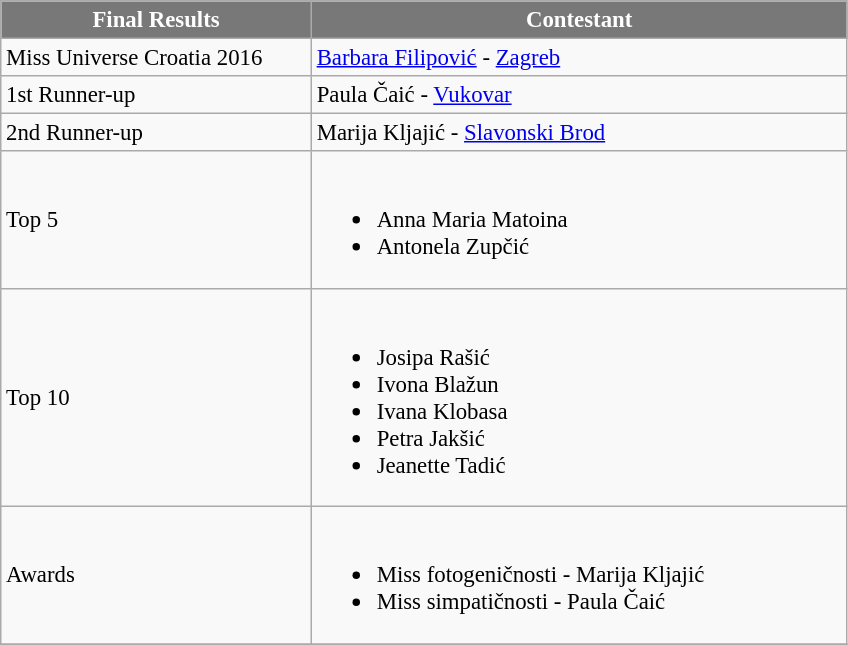<table class="wikitable sortable" style="font-size: 95%;">
<tr>
<th width="200" style="background-color:#787878;color:#FFFFFF;">Final Results</th>
<th width="350" style="background-color:#787878;color:#FFFFFF;">Contestant</th>
</tr>
<tr>
<td>Miss Universe Croatia 2016</td>
<td><a href='#'>Barbara Filipović</a> - <a href='#'>Zagreb</a></td>
</tr>
<tr>
<td>1st Runner-up</td>
<td>Paula Čaić - <a href='#'>Vukovar</a></td>
</tr>
<tr>
<td>2nd Runner-up</td>
<td>Marija Kljajić - <a href='#'>Slavonski Brod</a></td>
</tr>
<tr>
<td>Top 5</td>
<td><br><ul><li>Anna Maria Matoina</li><li>Antonela Zupčić</li></ul></td>
</tr>
<tr>
<td>Top 10</td>
<td><br><ul><li>Josipa Rašić</li><li>Ivona Blažun</li><li>Ivana Klobasa</li><li>Petra Jakšić</li><li>Jeanette Tadić</li></ul></td>
</tr>
<tr>
<td>Awards</td>
<td><br><ul><li>Miss fotogeničnosti - Marija Kljajić</li><li>Miss simpatičnosti - Paula Čaić</li></ul></td>
</tr>
<tr>
</tr>
</table>
